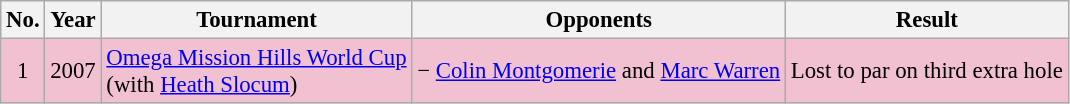<table class="wikitable" style="font-size:95%;">
<tr>
<th>No.</th>
<th>Year</th>
<th>Tournament</th>
<th>Opponents</th>
<th>Result</th>
</tr>
<tr style="background:#F2C1D1;">
<td align=center>1</td>
<td>2007</td>
<td><a href='#'>Omega Mission Hills World Cup</a><br>(with  <a href='#'>Heath Slocum</a>)</td>
<td> − <a href='#'>Colin Montgomerie</a> and <a href='#'>Marc Warren</a></td>
<td>Lost to par on third extra hole</td>
</tr>
</table>
